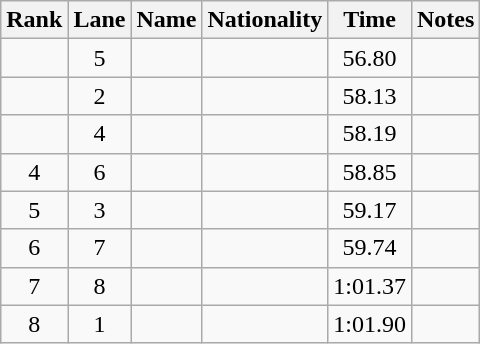<table class="wikitable sortable" style="text-align:center">
<tr>
<th>Rank</th>
<th>Lane</th>
<th>Name</th>
<th>Nationality</th>
<th>Time</th>
<th>Notes</th>
</tr>
<tr>
<td></td>
<td>5</td>
<td align=left></td>
<td align=left></td>
<td>56.80</td>
<td></td>
</tr>
<tr>
<td></td>
<td>2</td>
<td align=left></td>
<td align=left></td>
<td>58.13</td>
<td></td>
</tr>
<tr>
<td></td>
<td>4</td>
<td align=left></td>
<td align=left></td>
<td>58.19</td>
<td></td>
</tr>
<tr>
<td>4</td>
<td>6</td>
<td align=left></td>
<td align=left></td>
<td>58.85</td>
<td></td>
</tr>
<tr>
<td>5</td>
<td>3</td>
<td align=left></td>
<td align=left></td>
<td>59.17</td>
<td></td>
</tr>
<tr>
<td>6</td>
<td>7</td>
<td align=left></td>
<td align=left></td>
<td>59.74</td>
<td></td>
</tr>
<tr>
<td>7</td>
<td>8</td>
<td align=left></td>
<td align=left></td>
<td>1:01.37</td>
<td></td>
</tr>
<tr>
<td>8</td>
<td>1</td>
<td align=left></td>
<td align=left></td>
<td>1:01.90</td>
<td></td>
</tr>
</table>
